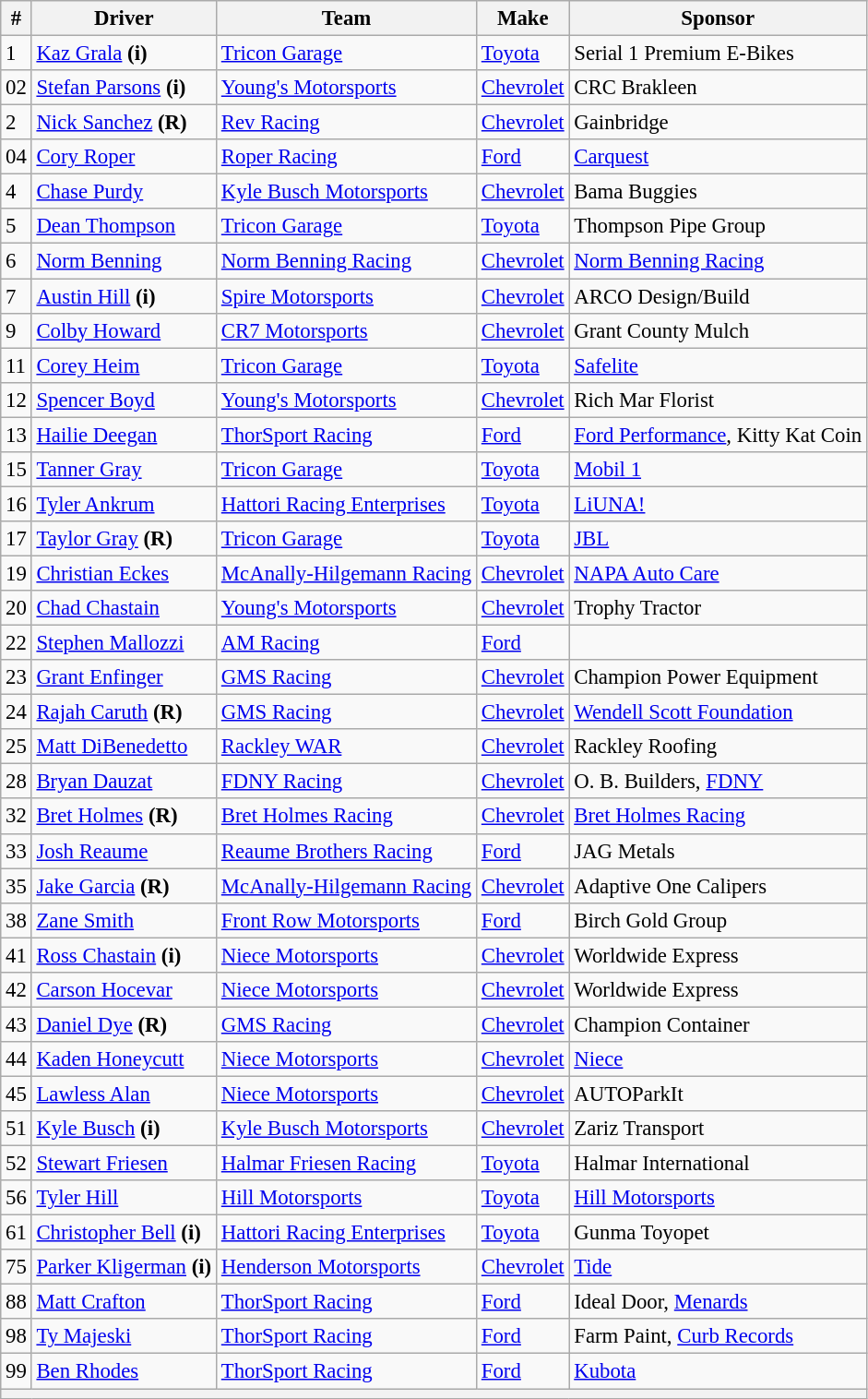<table class="wikitable" style="font-size: 95%;">
<tr>
<th>#</th>
<th>Driver</th>
<th>Team</th>
<th>Make</th>
<th>Sponsor</th>
</tr>
<tr>
<td>1</td>
<td><a href='#'>Kaz Grala</a> <strong>(i)</strong></td>
<td><a href='#'>Tricon Garage</a></td>
<td><a href='#'>Toyota</a></td>
<td>Serial 1 Premium E-Bikes</td>
</tr>
<tr>
<td>02</td>
<td><a href='#'>Stefan Parsons</a> <strong>(i)</strong></td>
<td><a href='#'>Young's Motorsports</a></td>
<td><a href='#'>Chevrolet</a></td>
<td>CRC Brakleen</td>
</tr>
<tr>
<td>2</td>
<td><a href='#'>Nick Sanchez</a> <strong>(R)</strong></td>
<td><a href='#'>Rev Racing</a></td>
<td><a href='#'>Chevrolet</a></td>
<td>Gainbridge</td>
</tr>
<tr>
<td>04</td>
<td><a href='#'>Cory Roper</a></td>
<td><a href='#'>Roper Racing</a></td>
<td><a href='#'>Ford</a></td>
<td><a href='#'>Carquest</a></td>
</tr>
<tr>
<td>4</td>
<td><a href='#'>Chase Purdy</a></td>
<td><a href='#'>Kyle Busch Motorsports</a></td>
<td><a href='#'>Chevrolet</a></td>
<td>Bama Buggies</td>
</tr>
<tr>
<td>5</td>
<td><a href='#'>Dean Thompson</a></td>
<td><a href='#'>Tricon Garage</a></td>
<td><a href='#'>Toyota</a></td>
<td>Thompson Pipe Group</td>
</tr>
<tr>
<td>6</td>
<td><a href='#'>Norm Benning</a></td>
<td><a href='#'>Norm Benning Racing</a></td>
<td><a href='#'>Chevrolet</a></td>
<td><a href='#'>Norm Benning Racing</a></td>
</tr>
<tr>
<td>7</td>
<td><a href='#'>Austin Hill</a> <strong>(i)</strong></td>
<td><a href='#'>Spire Motorsports</a></td>
<td><a href='#'>Chevrolet</a></td>
<td>ARCO Design/Build</td>
</tr>
<tr>
<td>9</td>
<td><a href='#'>Colby Howard</a></td>
<td><a href='#'>CR7 Motorsports</a></td>
<td><a href='#'>Chevrolet</a></td>
<td>Grant County Mulch</td>
</tr>
<tr>
<td>11</td>
<td><a href='#'>Corey Heim</a></td>
<td><a href='#'>Tricon Garage</a></td>
<td><a href='#'>Toyota</a></td>
<td><a href='#'>Safelite</a></td>
</tr>
<tr>
<td>12</td>
<td><a href='#'>Spencer Boyd</a></td>
<td><a href='#'>Young's Motorsports</a></td>
<td><a href='#'>Chevrolet</a></td>
<td>Rich Mar Florist</td>
</tr>
<tr>
<td>13</td>
<td><a href='#'>Hailie Deegan</a></td>
<td><a href='#'>ThorSport Racing</a></td>
<td><a href='#'>Ford</a></td>
<td><a href='#'>Ford Performance</a>, Kitty Kat Coin</td>
</tr>
<tr>
<td>15</td>
<td><a href='#'>Tanner Gray</a></td>
<td><a href='#'>Tricon Garage</a></td>
<td><a href='#'>Toyota</a></td>
<td><a href='#'>Mobil 1</a></td>
</tr>
<tr>
<td>16</td>
<td><a href='#'>Tyler Ankrum</a></td>
<td><a href='#'>Hattori Racing Enterprises</a></td>
<td><a href='#'>Toyota</a></td>
<td><a href='#'>LiUNA!</a></td>
</tr>
<tr>
<td>17</td>
<td><a href='#'>Taylor Gray</a> <strong>(R)</strong></td>
<td><a href='#'>Tricon Garage</a></td>
<td><a href='#'>Toyota</a></td>
<td><a href='#'>JBL</a></td>
</tr>
<tr>
<td>19</td>
<td><a href='#'>Christian Eckes</a></td>
<td><a href='#'>McAnally-Hilgemann Racing</a></td>
<td><a href='#'>Chevrolet</a></td>
<td><a href='#'>NAPA Auto Care</a></td>
</tr>
<tr>
<td>20</td>
<td><a href='#'>Chad Chastain</a></td>
<td><a href='#'>Young's Motorsports</a></td>
<td><a href='#'>Chevrolet</a></td>
<td>Trophy Tractor</td>
</tr>
<tr>
<td>22</td>
<td><a href='#'>Stephen Mallozzi</a></td>
<td><a href='#'>AM Racing</a></td>
<td><a href='#'>Ford</a></td>
<td></td>
</tr>
<tr>
<td>23</td>
<td nowrap=""><a href='#'>Grant Enfinger</a></td>
<td><a href='#'>GMS Racing</a></td>
<td><a href='#'>Chevrolet</a></td>
<td>Champion Power Equipment</td>
</tr>
<tr>
<td>24</td>
<td><a href='#'>Rajah Caruth</a> <strong>(R)</strong></td>
<td><a href='#'>GMS Racing</a></td>
<td><a href='#'>Chevrolet</a></td>
<td><a href='#'>Wendell Scott Foundation</a></td>
</tr>
<tr>
<td>25</td>
<td><a href='#'>Matt DiBenedetto</a></td>
<td><a href='#'>Rackley WAR</a></td>
<td><a href='#'>Chevrolet</a></td>
<td>Rackley Roofing</td>
</tr>
<tr>
<td>28</td>
<td><a href='#'>Bryan Dauzat</a></td>
<td><a href='#'>FDNY Racing</a></td>
<td><a href='#'>Chevrolet</a></td>
<td>O. B. Builders, <a href='#'>FDNY</a></td>
</tr>
<tr>
<td>32</td>
<td><a href='#'>Bret Holmes</a> <strong>(R)</strong></td>
<td><a href='#'>Bret Holmes Racing</a></td>
<td><a href='#'>Chevrolet</a></td>
<td><a href='#'>Bret Holmes Racing</a></td>
</tr>
<tr>
<td>33</td>
<td><a href='#'>Josh Reaume</a></td>
<td><a href='#'>Reaume Brothers Racing</a></td>
<td><a href='#'>Ford</a></td>
<td>JAG Metals</td>
</tr>
<tr>
<td>35</td>
<td><a href='#'>Jake Garcia</a> <strong>(R)</strong></td>
<td><a href='#'>McAnally-Hilgemann Racing</a></td>
<td><a href='#'>Chevrolet</a></td>
<td>Adaptive One Calipers</td>
</tr>
<tr>
<td>38</td>
<td><a href='#'>Zane Smith</a></td>
<td><a href='#'>Front Row Motorsports</a></td>
<td><a href='#'>Ford</a></td>
<td>Birch Gold Group</td>
</tr>
<tr>
<td>41</td>
<td><a href='#'>Ross Chastain</a> <strong>(i)</strong></td>
<td nowrap=""><a href='#'>Niece Motorsports</a></td>
<td><a href='#'>Chevrolet</a></td>
<td>Worldwide Express</td>
</tr>
<tr>
<td>42</td>
<td><a href='#'>Carson Hocevar</a></td>
<td nowrap=""><a href='#'>Niece Motorsports</a></td>
<td><a href='#'>Chevrolet</a></td>
<td>Worldwide Express</td>
</tr>
<tr>
<td>43</td>
<td><a href='#'>Daniel Dye</a> <strong>(R)</strong></td>
<td><a href='#'>GMS Racing</a></td>
<td><a href='#'>Chevrolet</a></td>
<td>Champion Container</td>
</tr>
<tr>
<td>44</td>
<td><a href='#'>Kaden Honeycutt</a></td>
<td><a href='#'>Niece Motorsports</a></td>
<td><a href='#'>Chevrolet</a></td>
<td><a href='#'>Niece</a></td>
</tr>
<tr>
<td>45</td>
<td><a href='#'>Lawless Alan</a></td>
<td><a href='#'>Niece Motorsports</a></td>
<td><a href='#'>Chevrolet</a></td>
<td>AUTOParkIt</td>
</tr>
<tr>
<td>51</td>
<td><a href='#'>Kyle Busch</a> <strong>(i)</strong></td>
<td><a href='#'>Kyle Busch Motorsports</a></td>
<td><a href='#'>Chevrolet</a></td>
<td>Zariz Transport</td>
</tr>
<tr>
<td>52</td>
<td><a href='#'>Stewart Friesen</a></td>
<td><a href='#'>Halmar Friesen Racing</a></td>
<td><a href='#'>Toyota</a></td>
<td>Halmar International</td>
</tr>
<tr>
<td>56</td>
<td><a href='#'>Tyler Hill</a></td>
<td><a href='#'>Hill Motorsports</a></td>
<td><a href='#'>Toyota</a></td>
<td><a href='#'>Hill Motorsports</a></td>
</tr>
<tr>
<td>61</td>
<td><a href='#'>Christopher Bell</a> <strong>(i)</strong></td>
<td><a href='#'>Hattori Racing Enterprises</a></td>
<td><a href='#'>Toyota</a></td>
<td>Gunma Toyopet</td>
</tr>
<tr>
<td>75</td>
<td><a href='#'>Parker Kligerman</a> <strong>(i)</strong></td>
<td><a href='#'>Henderson Motorsports</a></td>
<td><a href='#'>Chevrolet</a></td>
<td><a href='#'>Tide</a></td>
</tr>
<tr>
<td>88</td>
<td><a href='#'>Matt Crafton</a></td>
<td><a href='#'>ThorSport Racing</a></td>
<td><a href='#'>Ford</a></td>
<td>Ideal Door, <a href='#'>Menards</a></td>
</tr>
<tr>
<td>98</td>
<td><a href='#'>Ty Majeski</a></td>
<td><a href='#'>ThorSport Racing</a></td>
<td><a href='#'>Ford</a></td>
<td>Farm Paint, <a href='#'>Curb Records</a></td>
</tr>
<tr>
<td>99</td>
<td><a href='#'>Ben Rhodes</a></td>
<td><a href='#'>ThorSport Racing</a></td>
<td><a href='#'>Ford</a></td>
<td><a href='#'>Kubota</a></td>
</tr>
<tr>
<th colspan="5"></th>
</tr>
</table>
